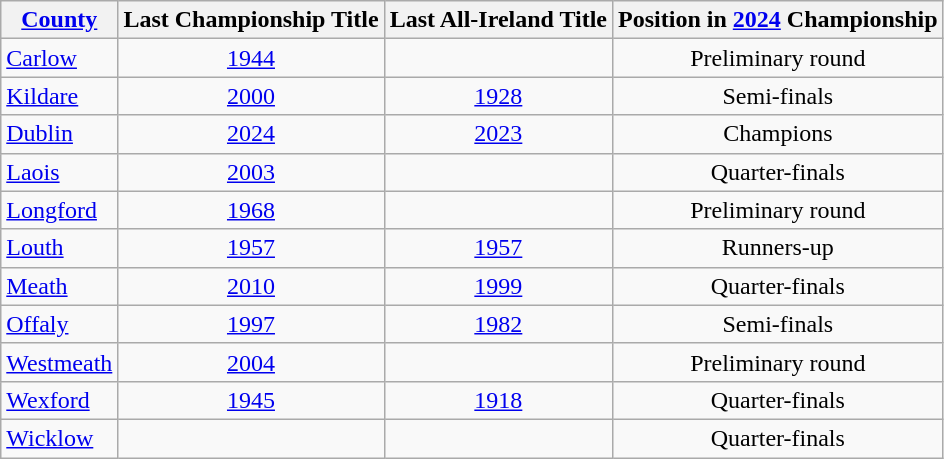<table class="wikitable sortable" style="text-align:center">
<tr>
<th><a href='#'>County</a></th>
<th>Last Championship Title</th>
<th>Last All-Ireland Title</th>
<th>Position in <a href='#'>2024</a> Championship</th>
</tr>
<tr>
<td style="text-align:left"> <a href='#'>Carlow</a></td>
<td><a href='#'>1944</a></td>
<td></td>
<td>Preliminary round</td>
</tr>
<tr>
<td style="text-align:left"> <a href='#'>Kildare</a></td>
<td><a href='#'>2000</a></td>
<td><a href='#'>1928</a></td>
<td>Semi-finals</td>
</tr>
<tr>
<td style="text-align:left"> <a href='#'>Dublin</a></td>
<td><a href='#'>2024</a></td>
<td><a href='#'>2023</a></td>
<td>Champions</td>
</tr>
<tr>
<td style="text-align:left"> <a href='#'>Laois</a></td>
<td><a href='#'>2003</a></td>
<td></td>
<td>Quarter-finals</td>
</tr>
<tr>
<td style="text-align:left"> <a href='#'>Longford</a></td>
<td><a href='#'>1968</a></td>
<td></td>
<td>Preliminary round</td>
</tr>
<tr>
<td style="text-align:left"> <a href='#'>Louth</a></td>
<td><a href='#'>1957</a></td>
<td><a href='#'>1957</a></td>
<td>Runners-up</td>
</tr>
<tr>
<td style="text-align:left"> <a href='#'>Meath</a></td>
<td><a href='#'>2010</a></td>
<td><a href='#'>1999</a></td>
<td>Quarter-finals</td>
</tr>
<tr>
<td style="text-align:left"> <a href='#'>Offaly</a></td>
<td><a href='#'>1997</a></td>
<td><a href='#'>1982</a></td>
<td>Semi-finals</td>
</tr>
<tr>
<td style="text-align:left"> <a href='#'>Westmeath</a></td>
<td><a href='#'>2004</a></td>
<td></td>
<td>Preliminary round</td>
</tr>
<tr>
<td style="text-align:left"> <a href='#'>Wexford</a></td>
<td><a href='#'>1945</a></td>
<td><a href='#'>1918</a></td>
<td>Quarter-finals</td>
</tr>
<tr>
<td style="text-align:left"> <a href='#'>Wicklow</a></td>
<td></td>
<td></td>
<td>Quarter-finals</td>
</tr>
</table>
